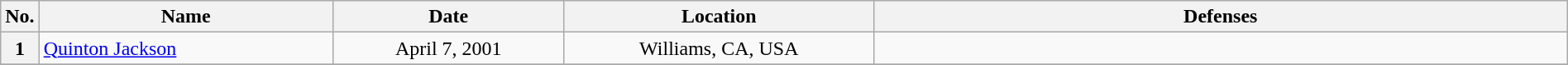<table class="wikitable" width=100%>
<tr>
<th width=1%>No.</th>
<th width=19%>Name</th>
<th width=15%>Date</th>
<th width=20%>Location</th>
<th width=45%>Defenses</th>
</tr>
<tr>
<th>1</th>
<td align=left> <a href='#'>Quinton Jackson</a><br></td>
<td align=center>April 7, 2001<br></td>
<td align=center>Williams, CA, USA</td>
<td></td>
</tr>
<tr>
</tr>
</table>
